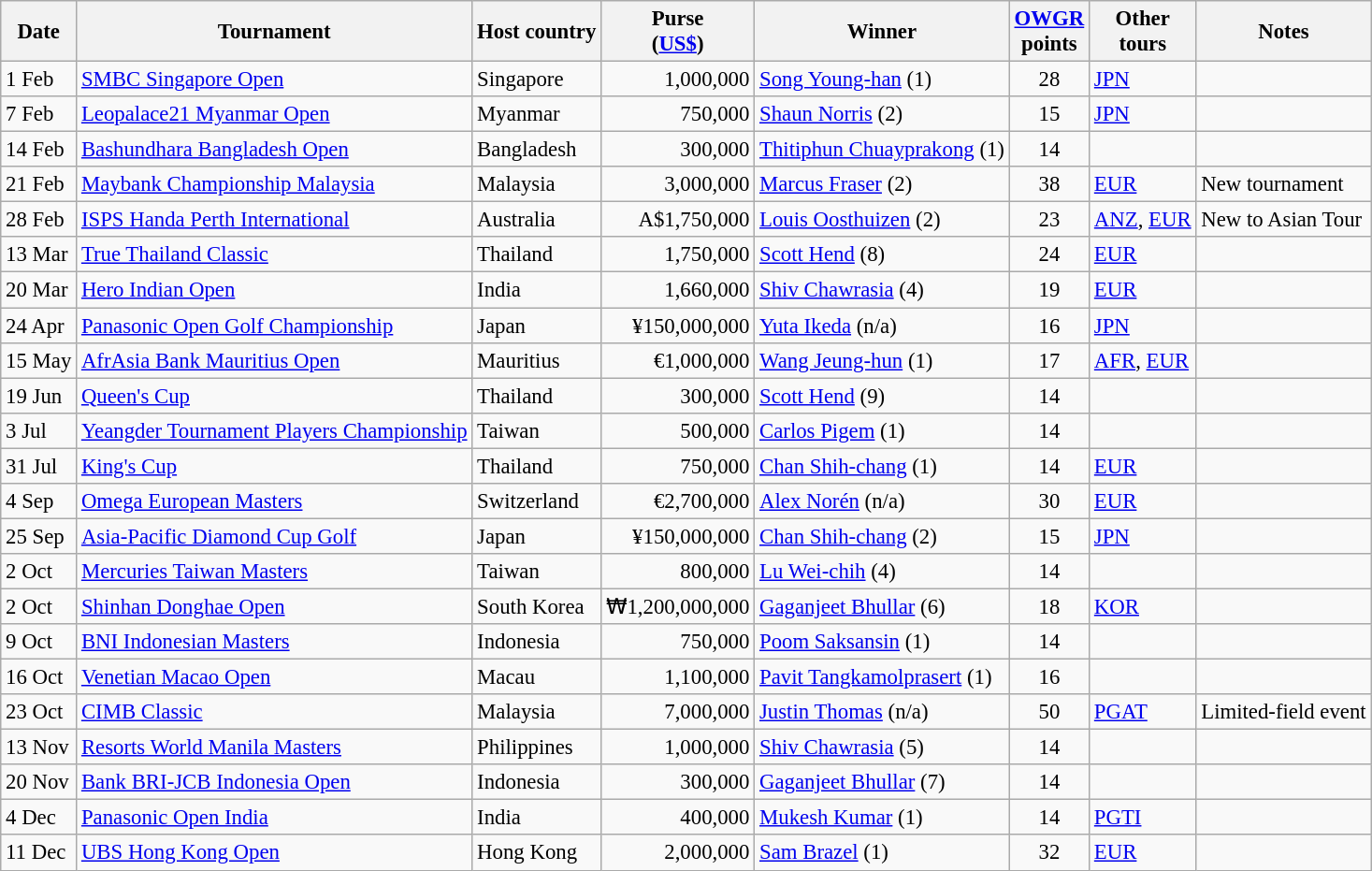<table class="wikitable" style="font-size:95%">
<tr>
<th>Date</th>
<th>Tournament</th>
<th>Host country</th>
<th>Purse<br>(<a href='#'>US$</a>)</th>
<th>Winner</th>
<th><a href='#'>OWGR</a><br>points</th>
<th>Other<br>tours</th>
<th>Notes</th>
</tr>
<tr>
<td>1 Feb</td>
<td><a href='#'>SMBC Singapore Open</a></td>
<td>Singapore</td>
<td align=right>1,000,000</td>
<td> <a href='#'>Song Young-han</a> (1)</td>
<td align=center>28</td>
<td><a href='#'>JPN</a></td>
<td></td>
</tr>
<tr>
<td>7 Feb</td>
<td><a href='#'>Leopalace21 Myanmar Open</a></td>
<td>Myanmar</td>
<td align=right>750,000</td>
<td> <a href='#'>Shaun Norris</a> (2)</td>
<td align=center>15</td>
<td><a href='#'>JPN</a></td>
<td></td>
</tr>
<tr>
<td>14 Feb</td>
<td><a href='#'>Bashundhara Bangladesh Open</a></td>
<td>Bangladesh</td>
<td align=right>300,000</td>
<td> <a href='#'>Thitiphun Chuayprakong</a> (1)</td>
<td align=center>14</td>
<td></td>
<td></td>
</tr>
<tr>
<td>21 Feb</td>
<td><a href='#'>Maybank Championship Malaysia</a></td>
<td>Malaysia</td>
<td align=right>3,000,000</td>
<td> <a href='#'>Marcus Fraser</a> (2)</td>
<td align=center>38</td>
<td><a href='#'>EUR</a></td>
<td>New tournament</td>
</tr>
<tr>
<td>28 Feb</td>
<td><a href='#'>ISPS Handa Perth International</a></td>
<td>Australia</td>
<td align=right>A$1,750,000</td>
<td> <a href='#'>Louis Oosthuizen</a> (2)</td>
<td align=center>23</td>
<td><a href='#'>ANZ</a>, <a href='#'>EUR</a></td>
<td>New to Asian Tour</td>
</tr>
<tr>
<td>13 Mar</td>
<td><a href='#'>True Thailand Classic</a></td>
<td>Thailand</td>
<td align=right>1,750,000</td>
<td> <a href='#'>Scott Hend</a> (8)</td>
<td align=center>24</td>
<td><a href='#'>EUR</a></td>
<td></td>
</tr>
<tr>
<td>20 Mar</td>
<td><a href='#'>Hero Indian Open</a></td>
<td>India</td>
<td align=right>1,660,000</td>
<td> <a href='#'>Shiv Chawrasia</a> (4)</td>
<td align=center>19</td>
<td><a href='#'>EUR</a></td>
<td></td>
</tr>
<tr>
<td>24 Apr</td>
<td><a href='#'>Panasonic Open Golf Championship</a></td>
<td>Japan</td>
<td align=right>¥150,000,000</td>
<td> <a href='#'>Yuta Ikeda</a> (n/a)</td>
<td align=center>16</td>
<td><a href='#'>JPN</a></td>
<td></td>
</tr>
<tr>
<td>15 May</td>
<td><a href='#'>AfrAsia Bank Mauritius Open</a></td>
<td>Mauritius</td>
<td align=right>€1,000,000</td>
<td> <a href='#'>Wang Jeung-hun</a> (1)</td>
<td align=center>17</td>
<td><a href='#'>AFR</a>, <a href='#'>EUR</a></td>
<td></td>
</tr>
<tr>
<td>19 Jun</td>
<td><a href='#'>Queen's Cup</a></td>
<td>Thailand</td>
<td align=right>300,000</td>
<td> <a href='#'>Scott Hend</a> (9)</td>
<td align=center>14</td>
<td></td>
<td></td>
</tr>
<tr>
<td>3 Jul</td>
<td><a href='#'>Yeangder Tournament Players Championship</a></td>
<td>Taiwan</td>
<td align=right>500,000</td>
<td> <a href='#'>Carlos Pigem</a> (1)</td>
<td align=center>14</td>
<td></td>
<td></td>
</tr>
<tr>
<td>31 Jul</td>
<td><a href='#'>King's Cup</a></td>
<td>Thailand</td>
<td align=right>750,000</td>
<td> <a href='#'>Chan Shih-chang</a> (1)</td>
<td align=center>14</td>
<td><a href='#'>EUR</a></td>
<td></td>
</tr>
<tr>
<td>4 Sep</td>
<td><a href='#'>Omega European Masters</a></td>
<td>Switzerland</td>
<td align=right>€2,700,000</td>
<td> <a href='#'>Alex Norén</a> (n/a)</td>
<td align=center>30</td>
<td><a href='#'>EUR</a></td>
<td></td>
</tr>
<tr>
<td>25 Sep</td>
<td><a href='#'>Asia-Pacific Diamond Cup Golf</a></td>
<td>Japan</td>
<td align=right>¥150,000,000</td>
<td> <a href='#'>Chan Shih-chang</a> (2)</td>
<td align=center>15</td>
<td><a href='#'>JPN</a></td>
<td></td>
</tr>
<tr>
<td>2 Oct</td>
<td><a href='#'>Mercuries Taiwan Masters</a></td>
<td>Taiwan</td>
<td align=right>800,000</td>
<td> <a href='#'>Lu Wei-chih</a> (4)</td>
<td align=center>14</td>
<td></td>
<td></td>
</tr>
<tr>
<td>2 Oct</td>
<td><a href='#'>Shinhan Donghae Open</a></td>
<td>South Korea</td>
<td align=right>₩1,200,000,000</td>
<td> <a href='#'>Gaganjeet Bhullar</a> (6)</td>
<td align=center>18</td>
<td><a href='#'>KOR</a></td>
<td></td>
</tr>
<tr>
<td>9 Oct</td>
<td><a href='#'>BNI Indonesian Masters</a></td>
<td>Indonesia</td>
<td align=right>750,000</td>
<td> <a href='#'>Poom Saksansin</a> (1)</td>
<td align=center>14</td>
<td></td>
<td></td>
</tr>
<tr>
<td>16 Oct</td>
<td><a href='#'>Venetian Macao Open</a></td>
<td>Macau</td>
<td align=right>1,100,000</td>
<td> <a href='#'>Pavit Tangkamolprasert</a> (1)</td>
<td align=center>16</td>
<td></td>
<td></td>
</tr>
<tr>
<td>23 Oct</td>
<td><a href='#'>CIMB Classic</a></td>
<td>Malaysia</td>
<td align=right>7,000,000</td>
<td> <a href='#'>Justin Thomas</a> (n/a)</td>
<td align=center>50</td>
<td><a href='#'>PGAT</a></td>
<td>Limited-field event</td>
</tr>
<tr>
<td>13 Nov</td>
<td><a href='#'>Resorts World Manila Masters</a></td>
<td>Philippines</td>
<td align=right>1,000,000</td>
<td> <a href='#'>Shiv Chawrasia</a> (5)</td>
<td align=center>14</td>
<td></td>
<td></td>
</tr>
<tr>
<td>20 Nov</td>
<td><a href='#'>Bank BRI-JCB Indonesia Open</a></td>
<td>Indonesia</td>
<td align=right>300,000</td>
<td> <a href='#'>Gaganjeet Bhullar</a> (7)</td>
<td align=center>14</td>
<td></td>
<td></td>
</tr>
<tr>
<td>4 Dec</td>
<td><a href='#'>Panasonic Open India</a></td>
<td>India</td>
<td align=right>400,000</td>
<td> <a href='#'>Mukesh Kumar</a> (1)</td>
<td align=center>14</td>
<td><a href='#'>PGTI</a></td>
<td></td>
</tr>
<tr>
<td>11 Dec</td>
<td><a href='#'>UBS Hong Kong Open</a></td>
<td>Hong Kong</td>
<td align=right>2,000,000</td>
<td> <a href='#'>Sam Brazel</a> (1)</td>
<td align=center>32</td>
<td><a href='#'>EUR</a></td>
<td></td>
</tr>
</table>
